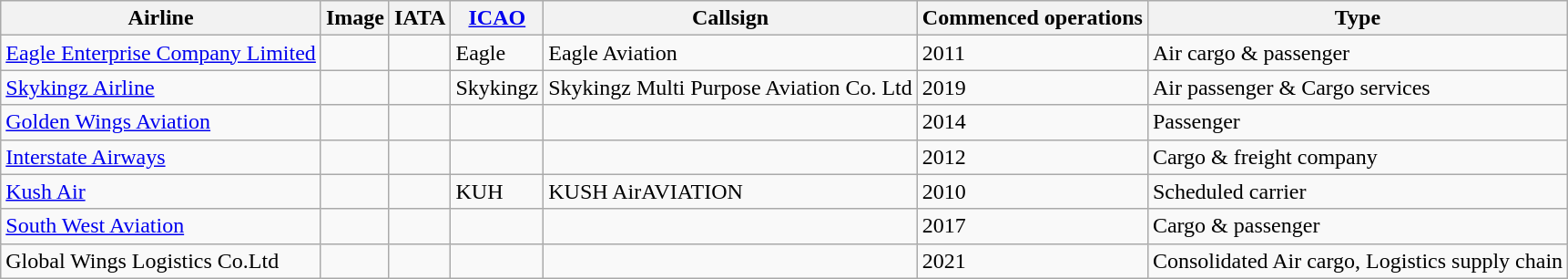<table class="wikitable sortable">
<tr valign="middle">
<th>Airline</th>
<th>Image</th>
<th>IATA</th>
<th><a href='#'>ICAO</a></th>
<th>Callsign</th>
<th>Commenced operations</th>
<th>Type</th>
</tr>
<tr>
<td><a href='#'>Eagle Enterprise Company Limited</a></td>
<td></td>
<td></td>
<td>Eagle</td>
<td>Eagle Aviation</td>
<td>2011</td>
<td>Air cargo & passenger</td>
</tr>
<tr>
<td><a href='#'>Skykingz Airline</a></td>
<td></td>
<td></td>
<td>Skykingz</td>
<td>Skykingz Multi Purpose Aviation Co. Ltd</td>
<td>2019</td>
<td>Air passenger & Cargo services</td>
</tr>
<tr>
<td><a href='#'>Golden Wings Aviation</a></td>
<td></td>
<td></td>
<td></td>
<td></td>
<td>2014</td>
<td>Passenger</td>
</tr>
<tr>
<td><a href='#'>Interstate Airways</a></td>
<td></td>
<td></td>
<td></td>
<td></td>
<td>2012</td>
<td>Cargo & freight company</td>
</tr>
<tr>
<td><a href='#'>Kush Air</a></td>
<td></td>
<td></td>
<td>KUH</td>
<td>KUSH AirAVIATION</td>
<td>2010</td>
<td>Scheduled carrier</td>
</tr>
<tr>
<td><a href='#'>South West Aviation</a></td>
<td></td>
<td></td>
<td></td>
<td></td>
<td>2017</td>
<td>Cargo & passenger</td>
</tr>
<tr>
<td>Global Wings Logistics Co.Ltd</td>
<td></td>
<td></td>
<td></td>
<td></td>
<td>2021</td>
<td>Consolidated Air cargo, Logistics supply chain</td>
</tr>
</table>
